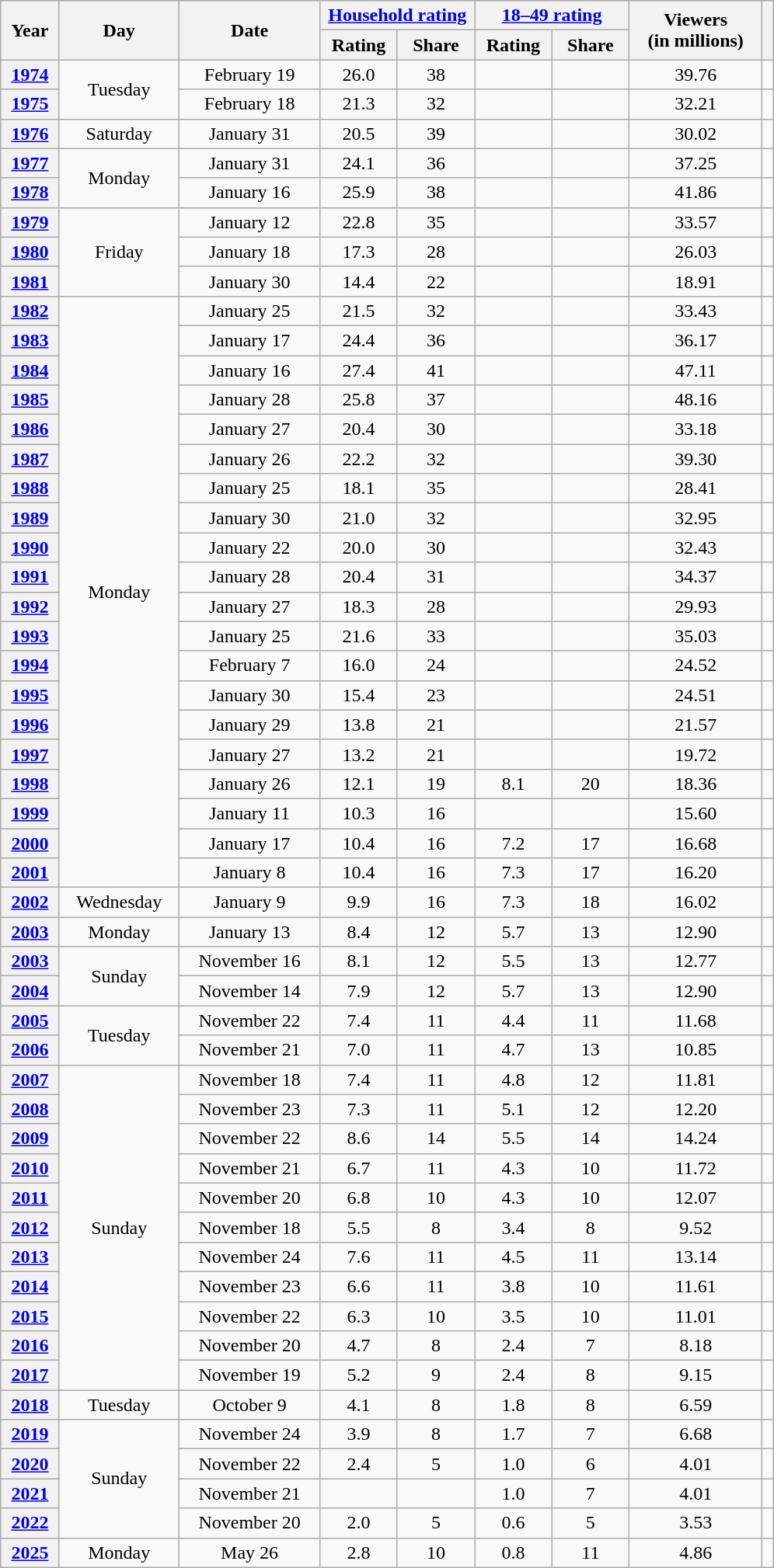<table class="wikitable plainrowheaders sortable" style="text-align: center;">
<tr>
<th rowspan="2">Year</th>
<th rowspan="2">Day</th>
<th rowspan="2">Date</th>
<th style="width:20%" colspan="2"><a href='#'>Household rating</a></th>
<th style="width:20%" colspan="2"><a href='#'>18–49 rating</a></th>
<th rowspan="2">Viewers<br>(in millions)</th>
<th rowspan="2" class="unsortable"></th>
</tr>
<tr>
<th style="width:10%">Rating</th>
<th style="width:10%">Share</th>
<th style="width:10%">Rating</th>
<th style="width:10%">Share</th>
</tr>
<tr>
<th scope="row"><a href='#'>1974</a></th>
<td rowspan="2">Tuesday</td>
<td>February 19</td>
<td>26.0</td>
<td>38</td>
<td></td>
<td></td>
<td>39.76</td>
<td></td>
</tr>
<tr>
<th scope="row"><a href='#'>1975</a></th>
<td>February 18</td>
<td>21.3</td>
<td>32</td>
<td></td>
<td></td>
<td>32.21</td>
<td></td>
</tr>
<tr>
<th scope="row"><a href='#'>1976</a></th>
<td>Saturday</td>
<td>January 31</td>
<td>20.5</td>
<td>39</td>
<td></td>
<td></td>
<td>30.02</td>
<td></td>
</tr>
<tr>
<th scope="row"><a href='#'>1977</a></th>
<td rowspan="2">Monday</td>
<td>January 31</td>
<td>24.1</td>
<td>36</td>
<td></td>
<td></td>
<td>37.25</td>
<td></td>
</tr>
<tr>
<th scope="row"><a href='#'>1978</a></th>
<td>January 16</td>
<td>25.9</td>
<td>38</td>
<td></td>
<td></td>
<td>41.86</td>
<td></td>
</tr>
<tr>
<th scope="row"><a href='#'>1979</a></th>
<td rowspan="3">Friday</td>
<td>January 12</td>
<td>22.8</td>
<td>35</td>
<td></td>
<td></td>
<td>33.57</td>
<td></td>
</tr>
<tr>
<th scope="row"><a href='#'>1980</a></th>
<td>January 18</td>
<td>17.3</td>
<td>28</td>
<td></td>
<td></td>
<td>26.03</td>
<td></td>
</tr>
<tr>
<th scope="row"><a href='#'>1981</a></th>
<td>January 30</td>
<td>14.4</td>
<td>22</td>
<td></td>
<td></td>
<td>18.91</td>
<td></td>
</tr>
<tr>
<th scope="row"><a href='#'>1982</a></th>
<td rowspan="20">Monday</td>
<td>January 25</td>
<td>21.5</td>
<td>32</td>
<td></td>
<td></td>
<td>33.43</td>
<td></td>
</tr>
<tr>
<th scope="row"><a href='#'>1983</a></th>
<td>January 17</td>
<td>24.4</td>
<td>36</td>
<td></td>
<td></td>
<td>36.17</td>
<td></td>
</tr>
<tr>
<th scope="row"><a href='#'>1984</a></th>
<td>January 16</td>
<td>27.4</td>
<td>41</td>
<td></td>
<td></td>
<td>47.11</td>
<td></td>
</tr>
<tr>
<th scope="row"><a href='#'>1985</a></th>
<td>January 28</td>
<td>25.8</td>
<td>37</td>
<td></td>
<td></td>
<td>48.16</td>
<td></td>
</tr>
<tr>
<th scope="row"><a href='#'>1986</a></th>
<td>January 27</td>
<td>20.4</td>
<td>30</td>
<td></td>
<td></td>
<td>33.18</td>
<td></td>
</tr>
<tr>
<th scope="row"><a href='#'>1987</a></th>
<td>January 26</td>
<td>22.2</td>
<td>32</td>
<td></td>
<td></td>
<td>39.30</td>
<td></td>
</tr>
<tr>
<th scope="row"><a href='#'>1988</a></th>
<td>January 25</td>
<td>18.1</td>
<td>35</td>
<td></td>
<td></td>
<td>28.41</td>
<td></td>
</tr>
<tr>
<th scope="row"><a href='#'>1989</a></th>
<td>January 30</td>
<td>21.0</td>
<td>32</td>
<td></td>
<td></td>
<td>32.95</td>
<td></td>
</tr>
<tr>
<th scope="row"><a href='#'>1990</a></th>
<td>January 22</td>
<td>20.0</td>
<td>30</td>
<td></td>
<td></td>
<td>32.43</td>
<td></td>
</tr>
<tr>
<th scope="row"><a href='#'>1991</a></th>
<td>January 28</td>
<td>20.4</td>
<td>31</td>
<td></td>
<td></td>
<td>34.37</td>
<td></td>
</tr>
<tr>
<th scope="row"><a href='#'>1992</a></th>
<td>January 27</td>
<td>18.3</td>
<td>28</td>
<td></td>
<td></td>
<td>29.93</td>
<td></td>
</tr>
<tr>
<th scope="row"><a href='#'>1993</a></th>
<td>January 25</td>
<td>21.6</td>
<td>33</td>
<td></td>
<td></td>
<td>35.03</td>
<td></td>
</tr>
<tr>
<th scope="row"><a href='#'>1994</a></th>
<td>February 7</td>
<td>16.0</td>
<td>24</td>
<td></td>
<td></td>
<td>24.52</td>
<td></td>
</tr>
<tr>
<th scope="row"><a href='#'>1995</a></th>
<td>January 30</td>
<td>15.4</td>
<td>23</td>
<td></td>
<td></td>
<td>24.51</td>
<td></td>
</tr>
<tr>
<th scope="row"><a href='#'>1996</a></th>
<td>January 29</td>
<td>13.8</td>
<td>21</td>
<td></td>
<td></td>
<td>21.57</td>
<td></td>
</tr>
<tr>
<th scope="row"><a href='#'>1997</a></th>
<td>January 27</td>
<td>13.2</td>
<td>21</td>
<td></td>
<td></td>
<td>19.72</td>
<td></td>
</tr>
<tr>
<th scope="row"><a href='#'>1998</a></th>
<td>January 26</td>
<td>12.1</td>
<td>19</td>
<td>8.1</td>
<td>20</td>
<td>18.36</td>
<td></td>
</tr>
<tr>
<th scope="row"><a href='#'>1999</a></th>
<td>January 11</td>
<td>10.3</td>
<td>16</td>
<td></td>
<td></td>
<td>15.60</td>
<td></td>
</tr>
<tr>
<th scope="row"><a href='#'>2000</a></th>
<td>January 17</td>
<td>10.4</td>
<td>16</td>
<td>7.2</td>
<td>17</td>
<td>16.68</td>
<td></td>
</tr>
<tr>
<th scope="row"><a href='#'>2001</a></th>
<td>January 8</td>
<td>10.4</td>
<td>16</td>
<td>7.3</td>
<td>17</td>
<td>16.20</td>
<td></td>
</tr>
<tr>
<th scope="row"><a href='#'>2002</a></th>
<td>Wednesday</td>
<td>January 9</td>
<td>9.9</td>
<td>16</td>
<td>7.3</td>
<td>18</td>
<td>16.02</td>
<td></td>
</tr>
<tr>
<th scope="row"><a href='#'>2003</a></th>
<td>Monday</td>
<td>January 13</td>
<td>8.4</td>
<td>12</td>
<td>5.7</td>
<td>13</td>
<td>12.90</td>
<td></td>
</tr>
<tr>
<th scope="row"><a href='#'>2003</a></th>
<td rowspan="2">Sunday</td>
<td>November 16</td>
<td>8.1</td>
<td>12</td>
<td>5.5</td>
<td>13</td>
<td>12.77</td>
<td></td>
</tr>
<tr>
<th scope="row"><a href='#'>2004</a></th>
<td>November 14</td>
<td>7.9</td>
<td>12</td>
<td>5.7</td>
<td>13</td>
<td>12.90</td>
<td></td>
</tr>
<tr>
<th scope="row"><a href='#'>2005</a></th>
<td rowspan="2">Tuesday</td>
<td>November 22</td>
<td>7.4</td>
<td>11</td>
<td>4.4</td>
<td>11</td>
<td>11.68</td>
<td></td>
</tr>
<tr>
<th scope="row"><a href='#'>2006</a></th>
<td>November 21</td>
<td>7.0</td>
<td>11</td>
<td>4.7</td>
<td>13</td>
<td>10.85</td>
<td></td>
</tr>
<tr>
<th scope="row"><a href='#'>2007</a></th>
<td rowspan="11">Sunday</td>
<td>November 18</td>
<td>7.4</td>
<td>11</td>
<td>4.8</td>
<td>12</td>
<td>11.81</td>
<td></td>
</tr>
<tr>
<th scope="row"><a href='#'>2008</a></th>
<td>November 23</td>
<td>7.3</td>
<td>11</td>
<td>5.1</td>
<td>12</td>
<td>12.20</td>
<td></td>
</tr>
<tr>
<th scope="row"><a href='#'>2009</a></th>
<td>November 22</td>
<td>8.6</td>
<td>14</td>
<td>5.5</td>
<td>14</td>
<td>14.24</td>
<td></td>
</tr>
<tr>
<th scope="row"><a href='#'>2010</a></th>
<td>November 21</td>
<td>6.7</td>
<td>11</td>
<td>4.3</td>
<td>10</td>
<td>11.72</td>
<td></td>
</tr>
<tr>
<th scope="row"><a href='#'>2011</a></th>
<td>November 20</td>
<td>6.8</td>
<td>10</td>
<td>4.3</td>
<td>10</td>
<td>12.07</td>
<td></td>
</tr>
<tr>
<th scope="row"><a href='#'>2012</a></th>
<td>November 18</td>
<td>5.5</td>
<td>8</td>
<td>3.4</td>
<td>8</td>
<td>9.52</td>
<td></td>
</tr>
<tr>
<th scope="row"><a href='#'>2013</a></th>
<td>November 24</td>
<td>7.6</td>
<td>11</td>
<td>4.5</td>
<td>11</td>
<td>13.14</td>
<td></td>
</tr>
<tr>
<th scope="row"><a href='#'>2014</a></th>
<td>November 23</td>
<td>6.6</td>
<td>11</td>
<td>3.8</td>
<td>10</td>
<td>11.61</td>
<td></td>
</tr>
<tr>
<th scope="row"><a href='#'>2015</a></th>
<td>November 22</td>
<td>6.3</td>
<td>10</td>
<td>3.5</td>
<td>10</td>
<td>11.01</td>
<td></td>
</tr>
<tr>
<th scope="row"><a href='#'>2016</a></th>
<td>November 20</td>
<td>4.7</td>
<td>8</td>
<td>2.4</td>
<td>7</td>
<td>8.18</td>
<td></td>
</tr>
<tr>
<th scope="row"><a href='#'>2017</a></th>
<td>November 19</td>
<td>5.2</td>
<td>9</td>
<td>2.4</td>
<td>8</td>
<td>9.15</td>
<td></td>
</tr>
<tr>
<th scope="row"><a href='#'>2018</a></th>
<td>Tuesday</td>
<td>October 9</td>
<td>4.1</td>
<td>8</td>
<td>1.8</td>
<td>8</td>
<td>6.59</td>
<td></td>
</tr>
<tr>
<th scope="row"><a href='#'>2019</a></th>
<td rowspan="4">Sunday</td>
<td>November 24</td>
<td>3.9</td>
<td>8</td>
<td>1.7</td>
<td>7</td>
<td>6.68</td>
<td></td>
</tr>
<tr>
<th scope="row"><a href='#'>2020</a></th>
<td>November 22</td>
<td>2.4</td>
<td>5</td>
<td>1.0</td>
<td>6</td>
<td>4.01</td>
<td></td>
</tr>
<tr>
<th scope="row"><a href='#'>2021</a></th>
<td>November 21</td>
<td></td>
<td></td>
<td>1.0</td>
<td>7</td>
<td>4.01</td>
<td></td>
</tr>
<tr>
<th scope="row"><a href='#'>2022</a></th>
<td>November 20</td>
<td>2.0</td>
<td>5</td>
<td>0.6</td>
<td>5</td>
<td>3.53</td>
<td></td>
</tr>
<tr>
<th scope="row"><a href='#'>2025</a></th>
<td>Monday</td>
<td>May 26</td>
<td>2.8</td>
<td>10</td>
<td>0.8</td>
<td>11</td>
<td>4.86</td>
<td></td>
</tr>
</table>
